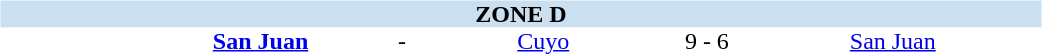<table table width=700>
<tr>
<td width=700 valign="top"><br><table border=0 cellspacing=0 cellpadding=0 style="font-size: 100%; border-collapse: collapse;" width=100%>
<tr bgcolor="#CADFF0">
<td style="font-size:100%"; align="center" colspan="6"><strong>ZONE D</strong></td>
</tr>
<tr align=center bgcolor=#FFFFFF>
<td width=90></td>
<td width=170><strong><a href='#'>San Juan</a></strong></td>
<td width=20>-</td>
<td width=170><a href='#'>Cuyo</a></td>
<td width=50>9 - 6</td>
<td width=200><a href='#'>San Juan</a></td>
</tr>
</table>
</td>
</tr>
</table>
